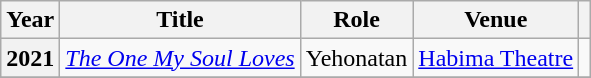<table class="wikitable plainrowheaders sortable">
<tr>
<th scope="col">Year</th>
<th scope="col">Title</th>
<th scope="col">Role</th>
<th scope="col">Venue</th>
<th scope="col" class="unsortable"></th>
</tr>
<tr>
<th scope="row">2021</th>
<td><em><a href='#'>The One My Soul Loves</a></em></td>
<td>Yehonatan</td>
<td><a href='#'>Habima Theatre</a></td>
<td style="text-align:center;"></td>
</tr>
<tr>
</tr>
</table>
